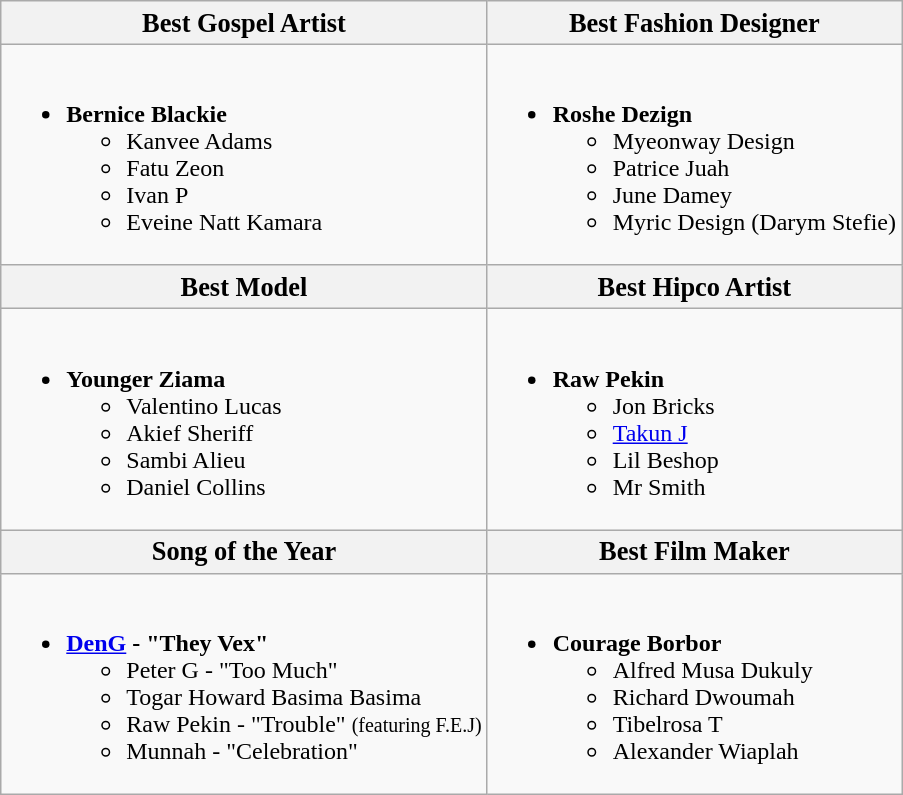<table class="wikitable">
<tr>
<th style="font-size:110%"; width:30%">Best Gospel Artist</th>
<th style="font-size:110%" width:30%">Best Fashion Designer</th>
</tr>
<tr>
<td valign="top"><br><ul><li><strong>Bernice Blackie</strong><ul><li>Kanvee Adams</li><li>Fatu Zeon</li><li>Ivan P</li><li>Eveine Natt Kamara</li></ul></li></ul></td>
<td valign="top"><br><ul><li><strong>Roshe Dezign</strong><ul><li>Myeonway Design</li><li>Patrice Juah</li><li>June Damey</li><li>Myric Design (Darym Stefie)</li></ul></li></ul></td>
</tr>
<tr>
<th style="font-size:110%"; width:30%">Best Model</th>
<th style="font-size:110%" width:30%">Best Hipco Artist</th>
</tr>
<tr>
<td valign="top"><br><ul><li><strong>Younger Ziama</strong><ul><li>Valentino Lucas</li><li>Akief Sheriff</li><li>Sambi Alieu</li><li>Daniel Collins</li></ul></li></ul></td>
<td valign="top"><br><ul><li><strong>Raw Pekin</strong><ul><li>Jon Bricks</li><li><a href='#'>Takun J</a></li><li>Lil Beshop</li><li>Mr Smith</li></ul></li></ul></td>
</tr>
<tr>
<th style="font-size:110%"; width:30%">Song of the Year</th>
<th style="font-size:110%" width:30%">Best Film Maker</th>
</tr>
<tr>
<td valign="top"><br><ul><li><strong><a href='#'>DenG</a> - "They Vex"</strong><ul><li>Peter G - "Too Much"</li><li>Togar Howard Basima Basima</li><li>Raw Pekin - "Trouble" <small>(featuring F.E.J)</small></li><li>Munnah - "Celebration"</li></ul></li></ul></td>
<td valign="top"><br><ul><li><strong>Courage Borbor</strong><ul><li>Alfred Musa Dukuly</li><li>Richard Dwoumah</li><li>Tibelrosa T</li><li>Alexander Wiaplah</li></ul></li></ul></td>
</tr>
</table>
